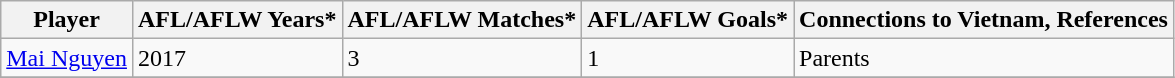<table class="wikitable sortable">
<tr>
<th>Player</th>
<th>AFL/AFLW Years*</th>
<th>AFL/AFLW Matches*</th>
<th>AFL/AFLW Goals*</th>
<th>Connections to Vietnam, References</th>
</tr>
<tr>
<td><a href='#'>Mai Nguyen</a></td>
<td>2017</td>
<td>3</td>
<td>1</td>
<td>Parents</td>
</tr>
<tr>
</tr>
</table>
